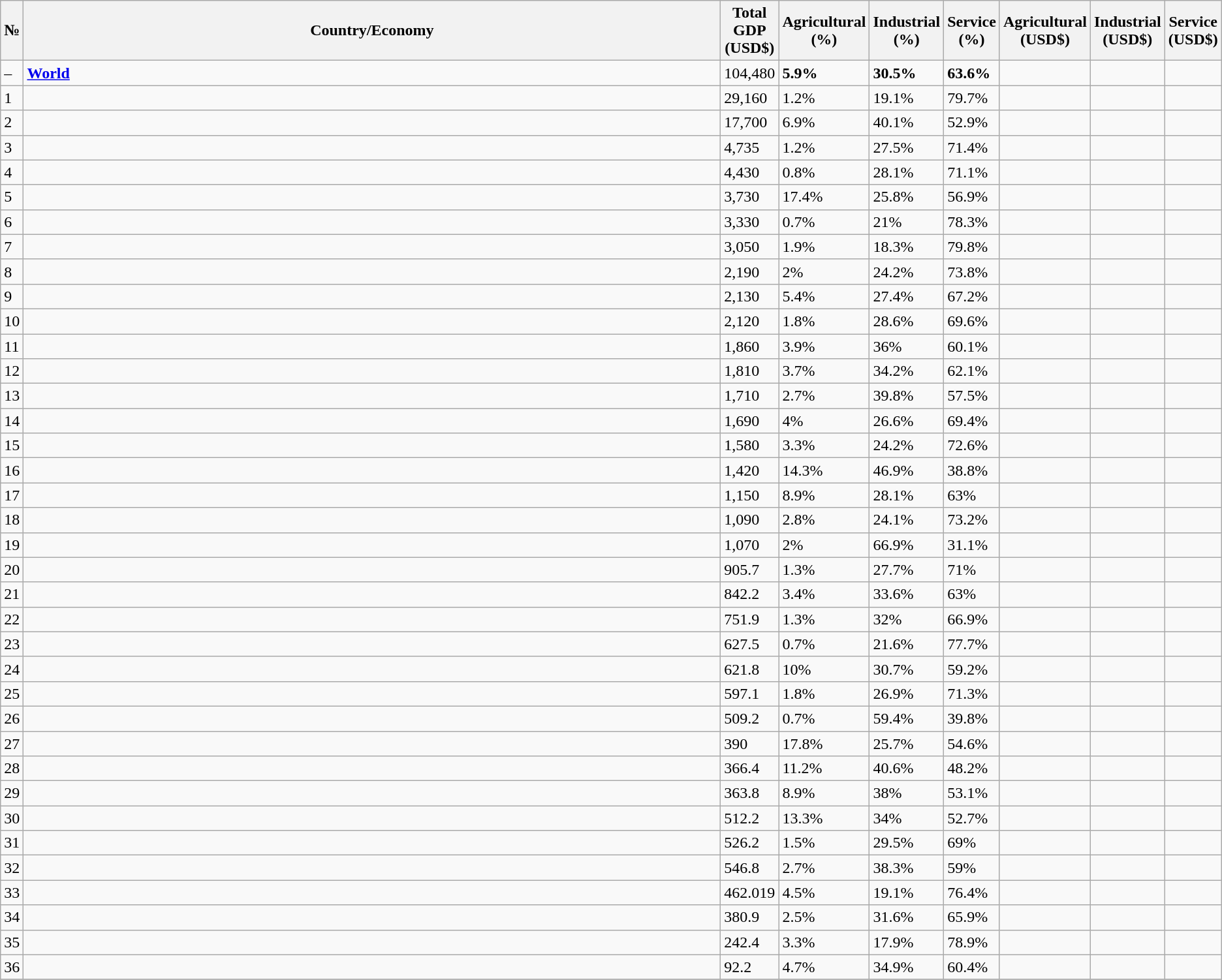<table class="wikitable sortable" id="nominal_gdp_sector" ,>
<tr>
<th width="0.5%">№</th>
<th width="200%">Country/Economy</th>
<th width="100%">Total GDP<br>(USD$)</th>
<th width="1%">Agricultural (%)</th>
<th width="1%">Industrial (%)</th>
<th width="1%">Service (%)</th>
<th width="1%">Agricultural (USD$)</th>
<th width="1%">Industrial (USD$)</th>
<th width="1%">Service (USD$)</th>
</tr>
<tr>
<td>–</td>
<td><strong> <a href='#'>World</a></strong></td>
<td>104,480</td>
<td><strong>5.9%</strong></td>
<td><strong>30.5%</strong></td>
<td><strong>63.6%</strong></td>
<td><strong></strong></td>
<td><strong></strong></td>
<td><strong></strong></td>
</tr>
<tr>
<td>1</td>
<td></td>
<td>29,160</td>
<td>1.2%</td>
<td>19.1%</td>
<td>79.7%</td>
<td></td>
<td></td>
<td></td>
</tr>
<tr>
<td>2</td>
<td></td>
<td>17,700</td>
<td>6.9%</td>
<td>40.1%</td>
<td>52.9%</td>
<td></td>
<td></td>
<td></td>
</tr>
<tr>
<td>3</td>
<td></td>
<td>4,735</td>
<td>1.2%</td>
<td>27.5%</td>
<td>71.4%</td>
<td></td>
<td></td>
<td></td>
</tr>
<tr>
<td>4</td>
<td></td>
<td>4,430</td>
<td>0.8%</td>
<td>28.1%</td>
<td>71.1%</td>
<td></td>
<td></td>
<td></td>
</tr>
<tr>
<td>5</td>
<td></td>
<td>3,730</td>
<td>17.4%</td>
<td>25.8%</td>
<td>56.9%</td>
<td></td>
<td></td>
<td></td>
</tr>
<tr>
<td>6</td>
<td></td>
<td>3,330</td>
<td>0.7%</td>
<td>21%</td>
<td>78.3%</td>
<td></td>
<td></td>
<td></td>
</tr>
<tr>
<td>7</td>
<td></td>
<td>3,050</td>
<td>1.9%</td>
<td>18.3%</td>
<td>79.8%</td>
<td></td>
<td></td>
<td></td>
</tr>
<tr>
<td>8</td>
<td></td>
<td>2,190</td>
<td>2%</td>
<td>24.2%</td>
<td>73.8%</td>
<td></td>
<td></td>
<td></td>
</tr>
<tr>
<td>9</td>
<td></td>
<td>2,130</td>
<td>5.4%</td>
<td>27.4%</td>
<td>67.2%</td>
<td></td>
<td></td>
<td></td>
</tr>
<tr>
<td>10</td>
<td></td>
<td>2,120</td>
<td>1.8%</td>
<td>28.6%</td>
<td>69.6%</td>
<td></td>
<td></td>
<td></td>
</tr>
<tr>
<td>11</td>
<td></td>
<td>1,860</td>
<td>3.9%</td>
<td>36%</td>
<td>60.1%</td>
<td></td>
<td></td>
<td></td>
</tr>
<tr>
<td>12</td>
<td></td>
<td>1,810</td>
<td>3.7%</td>
<td>34.2%</td>
<td>62.1%</td>
<td></td>
<td></td>
<td></td>
</tr>
<tr>
<td>13</td>
<td></td>
<td>1,710</td>
<td>2.7%</td>
<td>39.8%</td>
<td>57.5%</td>
<td></td>
<td></td>
<td></td>
</tr>
<tr>
<td>14</td>
<td></td>
<td>1,690</td>
<td>4%</td>
<td>26.6%</td>
<td>69.4%</td>
<td></td>
<td></td>
<td></td>
</tr>
<tr>
<td>15</td>
<td></td>
<td>1,580</td>
<td>3.3%</td>
<td>24.2%</td>
<td>72.6%</td>
<td></td>
<td></td>
<td></td>
</tr>
<tr>
<td>16</td>
<td></td>
<td>1,420</td>
<td>14.3%</td>
<td>46.9%</td>
<td>38.8%</td>
<td></td>
<td></td>
<td></td>
</tr>
<tr>
<td>17</td>
<td></td>
<td>1,150</td>
<td>8.9%</td>
<td>28.1%</td>
<td>63%</td>
<td></td>
<td></td>
<td></td>
</tr>
<tr>
<td>18</td>
<td></td>
<td>1,090</td>
<td>2.8%</td>
<td>24.1%</td>
<td>73.2%</td>
<td></td>
<td></td>
<td></td>
</tr>
<tr>
<td>19</td>
<td></td>
<td>1,070</td>
<td>2%</td>
<td>66.9%</td>
<td>31.1%</td>
<td></td>
<td></td>
<td></td>
</tr>
<tr>
<td>20</td>
<td></td>
<td>905.7</td>
<td>1.3%</td>
<td>27.7%</td>
<td>71%</td>
<td></td>
<td></td>
<td></td>
</tr>
<tr>
<td>21</td>
<td></td>
<td>842.2</td>
<td>3.4%</td>
<td>33.6%</td>
<td>63%</td>
<td></td>
<td></td>
<td></td>
</tr>
<tr>
<td>22</td>
<td></td>
<td>751.9</td>
<td>1.3%</td>
<td>32%</td>
<td>66.9%</td>
<td></td>
<td></td>
<td></td>
</tr>
<tr>
<td>23</td>
<td></td>
<td>627.5</td>
<td>0.7%</td>
<td>21.6%</td>
<td>77.7%</td>
<td></td>
<td></td>
<td></td>
</tr>
<tr>
<td>24</td>
<td></td>
<td>621.8</td>
<td>10%</td>
<td>30.7%</td>
<td>59.2%</td>
<td></td>
<td></td>
<td></td>
</tr>
<tr>
<td>25</td>
<td></td>
<td>597.1</td>
<td>1.8%</td>
<td>26.9%</td>
<td>71.3%</td>
<td></td>
<td></td>
<td></td>
</tr>
<tr>
<td>26</td>
<td></td>
<td>509.2</td>
<td>0.7%</td>
<td>59.4%</td>
<td>39.8%</td>
<td></td>
<td></td>
<td></td>
</tr>
<tr>
<td>27</td>
<td></td>
<td>390</td>
<td>17.8%</td>
<td>25.7%</td>
<td>54.6%</td>
<td></td>
<td></td>
<td></td>
</tr>
<tr>
<td>28</td>
<td></td>
<td>366.4</td>
<td>11.2%</td>
<td>40.6%</td>
<td>48.2%</td>
<td></td>
<td></td>
<td></td>
</tr>
<tr>
<td>29</td>
<td></td>
<td>363.8</td>
<td>8.9%</td>
<td>38%</td>
<td>53.1%</td>
<td></td>
<td></td>
<td></td>
</tr>
<tr>
<td>30</td>
<td></td>
<td>512.2</td>
<td>13.3%</td>
<td>34%</td>
<td>52.7%</td>
<td></td>
<td></td>
<td></td>
</tr>
<tr>
<td>31</td>
<td></td>
<td>526.2</td>
<td>1.5%</td>
<td>29.5%</td>
<td>69%</td>
<td></td>
<td></td>
<td></td>
</tr>
<tr>
<td>32</td>
<td></td>
<td>546.8</td>
<td>2.7%</td>
<td>38.3%</td>
<td>59%</td>
<td></td>
<td></td>
<td></td>
</tr>
<tr>
<td>33</td>
<td></td>
<td>462.019</td>
<td>4.5%</td>
<td>19.1%</td>
<td>76.4%</td>
<td></td>
<td></td>
<td></td>
</tr>
<tr>
<td>34</td>
<td></td>
<td>380.9</td>
<td>2.5%</td>
<td>31.6%</td>
<td>65.9%</td>
<td></td>
<td></td>
<td></td>
</tr>
<tr>
<td>35</td>
<td></td>
<td>242.4</td>
<td>3.3%</td>
<td>17.9%</td>
<td>78.9%</td>
<td></td>
<td></td>
<td></td>
</tr>
<tr>
<td>36</td>
<td></td>
<td>92.2</td>
<td>4.7%</td>
<td>34.9%</td>
<td>60.4%</td>
<td></td>
<td></td>
<td></td>
</tr>
<tr>
</tr>
</table>
